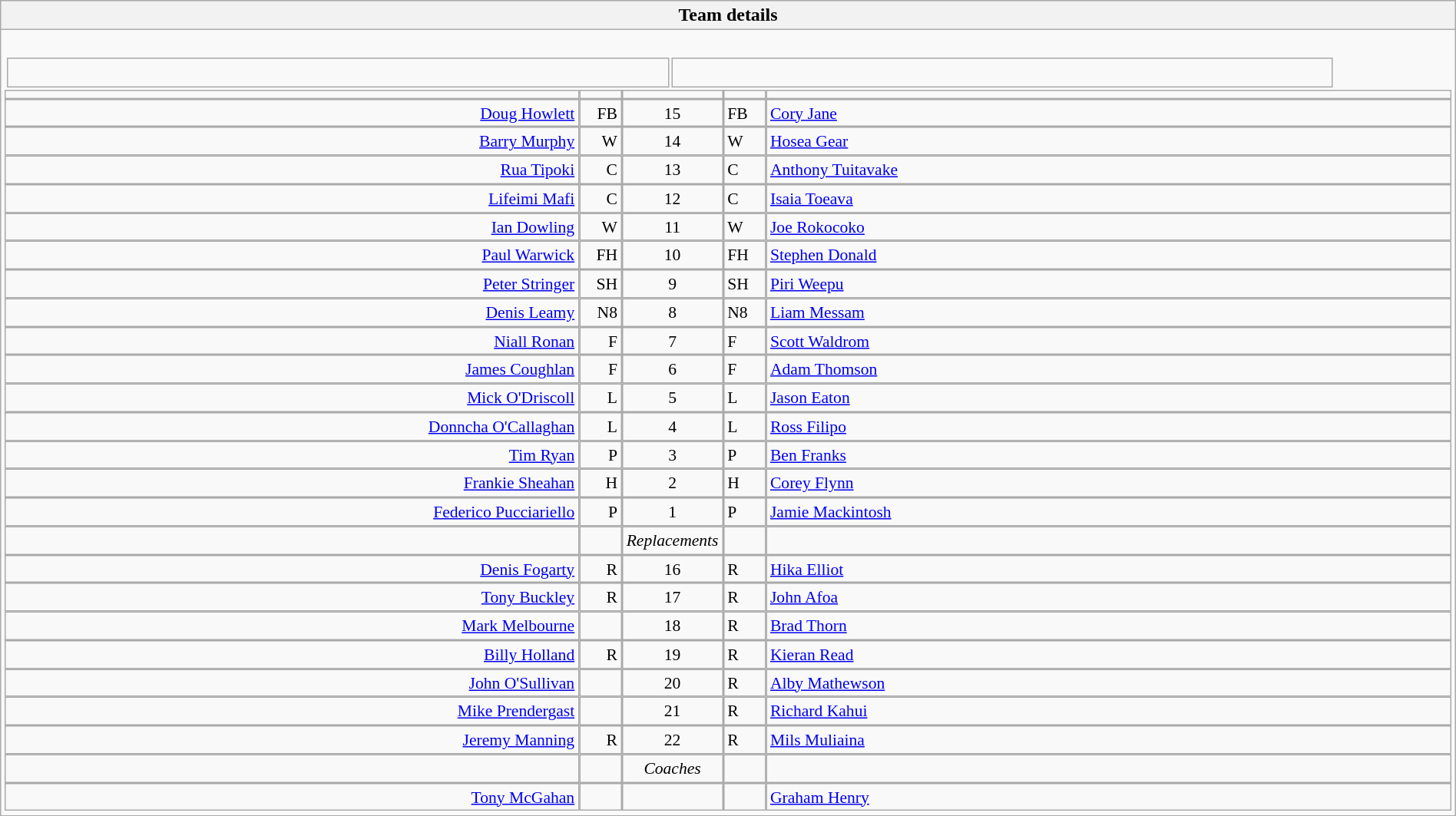<table style="width:100%" class="wikitable collapsible collapsed">
<tr>
<th>Team details</th>
</tr>
<tr>
<td><br><table width=92% |>
<tr>
<td></td>
<td><br></td>
</tr>
</table>
<table width="100%" style="font-size: 90%; " cellspacing="0" cellpadding="0" align=center>
<tr>
<td width=41%; text-align=right></td>
<td width=3%; text-align:right></td>
<td width=4%; text-align:center></td>
<td width=3%; text-align:left></td>
<td width=49%; text-align:left></td>
</tr>
<tr>
<td align=right><a href='#'>Doug Howlett</a></td>
<td align=right>FB</td>
<td align=center>15</td>
<td>FB</td>
<td><a href='#'>Cory Jane</a></td>
</tr>
<tr>
<td align=right><a href='#'>Barry Murphy</a></td>
<td align=right>W</td>
<td align=center>14</td>
<td>W</td>
<td><a href='#'>Hosea Gear</a></td>
</tr>
<tr>
<td align=right> <a href='#'>Rua Tipoki</a></td>
<td align=right>C</td>
<td align=center>13</td>
<td>C</td>
<td><a href='#'>Anthony Tuitavake</a> </td>
</tr>
<tr>
<td align=right><a href='#'>Lifeimi Mafi</a></td>
<td align=right>C</td>
<td align=center>12</td>
<td>C</td>
<td><a href='#'>Isaia Toeava</a> </td>
</tr>
<tr>
<td align=right><a href='#'>Ian Dowling</a></td>
<td align=right>W</td>
<td align=center>11</td>
<td>W</td>
<td><a href='#'>Joe Rokocoko</a></td>
</tr>
<tr>
<td align=right><a href='#'>Paul Warwick</a></td>
<td align=right>FH</td>
<td align=center>10</td>
<td>FH</td>
<td><a href='#'>Stephen Donald</a></td>
</tr>
<tr>
<td align=right><a href='#'>Peter Stringer</a></td>
<td align=right>SH</td>
<td align=center>9</td>
<td>SH</td>
<td><a href='#'>Piri Weepu</a> </td>
</tr>
<tr>
<td align=right> <a href='#'>Denis Leamy</a></td>
<td align=right>N8</td>
<td align=center>8</td>
<td>N8</td>
<td><a href='#'>Liam Messam</a></td>
</tr>
<tr>
<td align=right><a href='#'>Niall Ronan</a></td>
<td align=right>F</td>
<td align=center>7</td>
<td>F</td>
<td><a href='#'>Scott Waldrom</a></td>
</tr>
<tr>
<td align=right><a href='#'>James Coughlan</a></td>
<td align=right>F</td>
<td align=center>6</td>
<td>F</td>
<td><a href='#'>Adam Thomson</a> </td>
</tr>
<tr>
<td align=right><a href='#'>Mick O'Driscoll</a></td>
<td align=right>L</td>
<td align=center>5</td>
<td>L</td>
<td><a href='#'>Jason Eaton</a></td>
</tr>
<tr>
<td align=right><a href='#'>Donncha O'Callaghan</a></td>
<td align=right>L</td>
<td align=center>4</td>
<td>L</td>
<td><a href='#'>Ross Filipo</a> </td>
</tr>
<tr>
<td align=right> <a href='#'>Tim Ryan</a></td>
<td align=right>P</td>
<td align=center>3</td>
<td>P</td>
<td><a href='#'>Ben Franks</a> </td>
</tr>
<tr>
<td align=right> <a href='#'>Frankie Sheahan</a></td>
<td align=right>H</td>
<td align=center>2</td>
<td>H</td>
<td><a href='#'>Corey Flynn</a> </td>
</tr>
<tr>
<td align=right><a href='#'>Federico Pucciariello</a></td>
<td align=right>P</td>
<td align=center>1</td>
<td>P</td>
<td><a href='#'>Jamie Mackintosh</a></td>
</tr>
<tr>
<td></td>
<td></td>
<td align=center><em>Replacements</em></td>
<td></td>
<td></td>
</tr>
<tr>
<td align=right> <a href='#'>Denis Fogarty</a></td>
<td align=right>R</td>
<td align=center>16</td>
<td>R</td>
<td><a href='#'>Hika Elliot</a> </td>
</tr>
<tr>
<td align=right> <a href='#'>Tony Buckley</a></td>
<td align=right>R</td>
<td align=center>17</td>
<td>R</td>
<td><a href='#'>John Afoa</a> </td>
</tr>
<tr>
<td align=right><a href='#'>Mark Melbourne</a></td>
<td align=right></td>
<td align=center>18</td>
<td>R</td>
<td><a href='#'>Brad Thorn</a> </td>
</tr>
<tr>
<td align=right> <a href='#'>Billy Holland</a></td>
<td align=right>R</td>
<td align=center>19</td>
<td>R</td>
<td><a href='#'>Kieran Read</a> </td>
</tr>
<tr>
<td align=right><a href='#'>John O'Sullivan</a></td>
<td align=right></td>
<td align=center>20</td>
<td>R</td>
<td><a href='#'>Alby Mathewson</a> </td>
</tr>
<tr>
<td align=right><a href='#'>Mike Prendergast</a></td>
<td align=right></td>
<td align=center>21</td>
<td>R</td>
<td><a href='#'>Richard Kahui</a> </td>
</tr>
<tr>
<td align=right> <a href='#'>Jeremy Manning</a></td>
<td align=right>R</td>
<td align=center>22</td>
<td>R</td>
<td><a href='#'>Mils Muliaina</a> </td>
</tr>
<tr>
<td></td>
<td></td>
<td align=center><em>Coaches</em></td>
<td></td>
<td></td>
</tr>
<tr>
<td align=right> <a href='#'>Tony McGahan</a></td>
<td></td>
<td></td>
<td></td>
<td><a href='#'>Graham Henry</a> </td>
</tr>
</table>
</td>
</tr>
</table>
